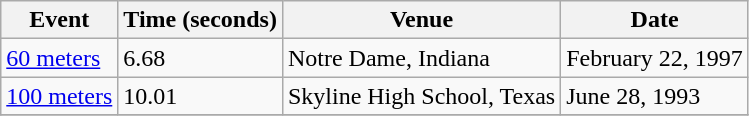<table class="wikitable">
<tr>
<th>Event</th>
<th>Time (seconds)</th>
<th>Venue</th>
<th>Date</th>
</tr>
<tr>
<td><a href='#'>60 meters</a></td>
<td>6.68</td>
<td>Notre Dame, Indiana</td>
<td>February 22, 1997</td>
</tr>
<tr>
<td><a href='#'>100 meters</a></td>
<td>10.01</td>
<td>Skyline High School, Texas</td>
<td>June 28, 1993</td>
</tr>
<tr>
</tr>
</table>
